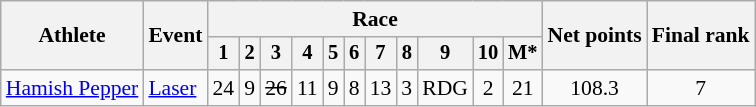<table class="wikitable" style="font-size:90%">
<tr>
<th rowspan=2>Athlete</th>
<th rowspan=2>Event</th>
<th colspan=11>Race</th>
<th rowspan=2>Net points</th>
<th rowspan=2>Final rank</th>
</tr>
<tr style="font-size:95%">
<th>1</th>
<th>2</th>
<th>3</th>
<th>4</th>
<th>5</th>
<th>6</th>
<th>7</th>
<th>8</th>
<th>9</th>
<th>10</th>
<th>M*</th>
</tr>
<tr align=center>
<td align=left><a href='#'>Hamish Pepper</a></td>
<td align=left><a href='#'>Laser</a></td>
<td>24</td>
<td>9</td>
<td><s>26</s></td>
<td>11</td>
<td>9</td>
<td>8</td>
<td>13</td>
<td>3</td>
<td>RDG</td>
<td>2</td>
<td>21</td>
<td>108.3</td>
<td>7</td>
</tr>
</table>
